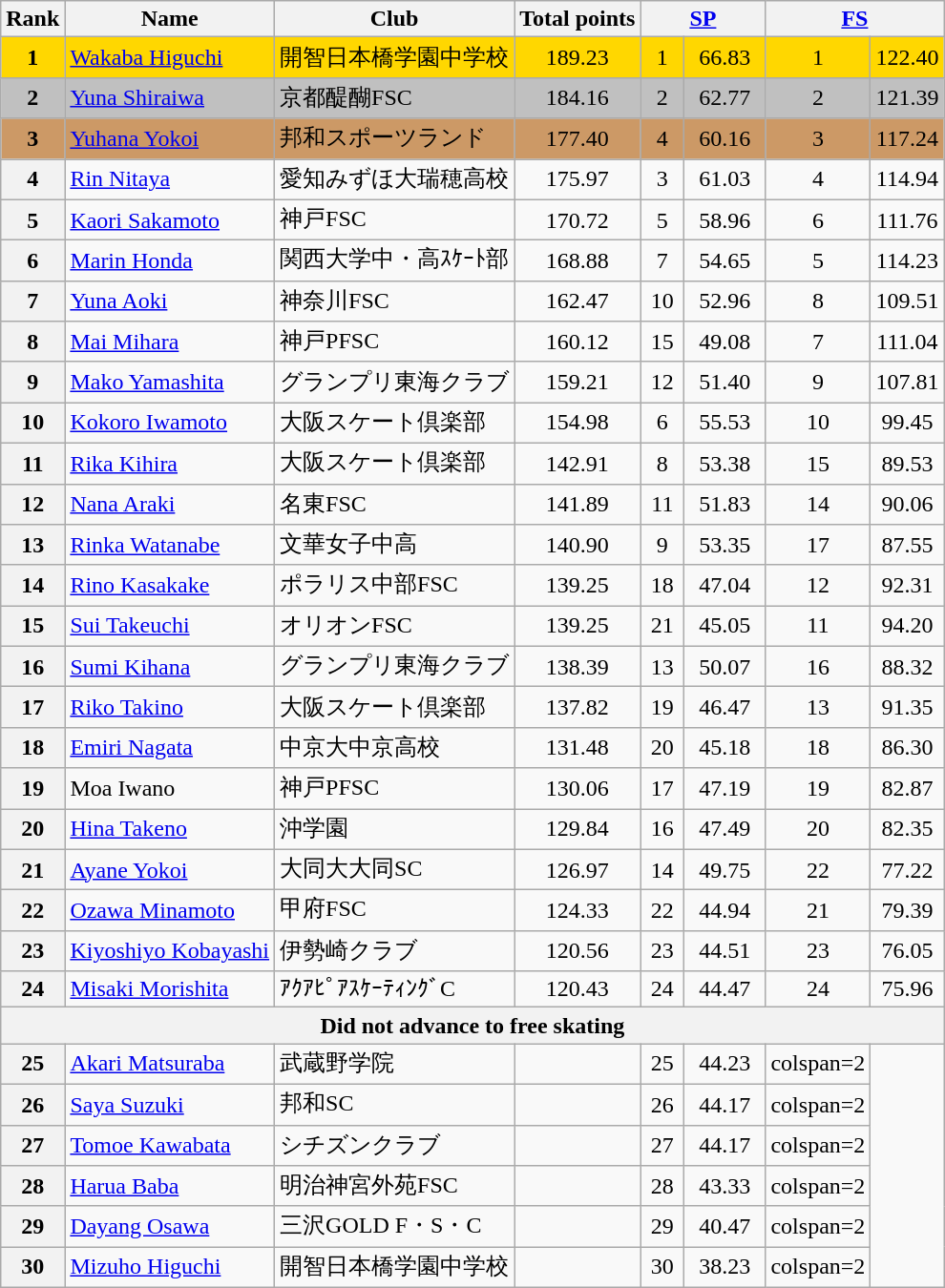<table class="wikitable sortable">
<tr>
<th>Rank</th>
<th>Name</th>
<th>Club</th>
<th>Total points</th>
<th colspan="2" width="80px"><a href='#'>SP</a></th>
<th colspan="2" width="80px"><a href='#'>FS</a></th>
</tr>
<tr bgcolor="gold">
<td align="center"><strong>1</strong></td>
<td><a href='#'>Wakaba Higuchi</a></td>
<td>開智日本橋学園中学校</td>
<td align="center">189.23</td>
<td align="center">1</td>
<td align="center">66.83</td>
<td align="center">1</td>
<td align="center">122.40</td>
</tr>
<tr bgcolor="silver">
<td align="center"><strong>2</strong></td>
<td><a href='#'>Yuna Shiraiwa</a></td>
<td>京都醍醐FSC</td>
<td align="center">184.16</td>
<td align="center">2</td>
<td align="center">62.77</td>
<td align="center">2</td>
<td align="center">121.39</td>
</tr>
<tr bgcolor="cc9966">
<td align="center"><strong>3</strong></td>
<td><a href='#'>Yuhana Yokoi</a></td>
<td>邦和スポーツランド</td>
<td align="center">177.40</td>
<td align="center">4</td>
<td align="center">60.16</td>
<td align="center">3</td>
<td align="center">117.24</td>
</tr>
<tr>
<th>4</th>
<td><a href='#'>Rin Nitaya</a></td>
<td>愛知みずほ大瑞穂高校</td>
<td align="center">175.97</td>
<td align="center">3</td>
<td align="center">61.03</td>
<td align="center">4</td>
<td align="center">114.94</td>
</tr>
<tr>
<th>5</th>
<td><a href='#'>Kaori Sakamoto</a></td>
<td>神戸FSC</td>
<td align="center">170.72</td>
<td align="center">5</td>
<td align="center">58.96</td>
<td align="center">6</td>
<td align="center">111.76</td>
</tr>
<tr>
<th>6</th>
<td><a href='#'>Marin Honda</a></td>
<td>関西大学中・高ｽｹｰﾄ部</td>
<td align="center">168.88</td>
<td align="center">7</td>
<td align="center">54.65</td>
<td align="center">5</td>
<td align="center">114.23</td>
</tr>
<tr>
<th>7</th>
<td><a href='#'>Yuna Aoki</a></td>
<td>神奈川FSC</td>
<td align="center">162.47</td>
<td align="center">10</td>
<td align="center">52.96</td>
<td align="center">8</td>
<td align="center">109.51</td>
</tr>
<tr>
<th>8</th>
<td><a href='#'>Mai Mihara</a></td>
<td>神戸PFSC</td>
<td align="center">160.12</td>
<td align="center">15</td>
<td align="center">49.08</td>
<td align="center">7</td>
<td align="center">111.04</td>
</tr>
<tr>
<th>9</th>
<td><a href='#'>Mako Yamashita</a></td>
<td>グランプリ東海クラブ</td>
<td align="center">159.21</td>
<td align="center">12</td>
<td align="center">51.40</td>
<td align="center">9</td>
<td align="center">107.81</td>
</tr>
<tr>
<th>10</th>
<td><a href='#'>Kokoro Iwamoto</a></td>
<td>大阪スケート倶楽部</td>
<td align="center">154.98</td>
<td align="center">6</td>
<td align="center">55.53</td>
<td align="center">10</td>
<td align="center">99.45</td>
</tr>
<tr>
<th>11</th>
<td><a href='#'>Rika Kihira</a></td>
<td>大阪スケート倶楽部</td>
<td align="center">142.91</td>
<td align="center">8</td>
<td align="center">53.38</td>
<td align="center">15</td>
<td align="center">89.53</td>
</tr>
<tr>
<th>12</th>
<td><a href='#'>Nana Araki</a></td>
<td>名東FSC</td>
<td align="center">141.89</td>
<td align="center">11</td>
<td align="center">51.83</td>
<td align="center">14</td>
<td align="center">90.06</td>
</tr>
<tr>
<th>13</th>
<td><a href='#'>Rinka Watanabe</a></td>
<td>文華女子中高</td>
<td align="center">140.90</td>
<td align="center">9</td>
<td align="center">53.35</td>
<td align="center">17</td>
<td align="center">87.55</td>
</tr>
<tr>
<th>14</th>
<td><a href='#'>Rino Kasakake</a></td>
<td>ポラリス中部FSC</td>
<td align="center">139.25</td>
<td align="center">18</td>
<td align="center">47.04</td>
<td align="center">12</td>
<td align="center">92.31</td>
</tr>
<tr>
<th>15</th>
<td><a href='#'>Sui Takeuchi</a></td>
<td>オリオンFSC</td>
<td align="center">139.25</td>
<td align="center">21</td>
<td align="center">45.05</td>
<td align="center">11</td>
<td align="center">94.20</td>
</tr>
<tr>
<th>16</th>
<td><a href='#'>Sumi Kihana</a></td>
<td>グランプリ東海クラブ</td>
<td align="center">138.39</td>
<td align="center">13</td>
<td align="center">50.07</td>
<td align="center">16</td>
<td align="center">88.32</td>
</tr>
<tr>
<th>17</th>
<td><a href='#'>Riko Takino</a></td>
<td>大阪スケート倶楽部</td>
<td align="center">137.82</td>
<td align="center">19</td>
<td align="center">46.47</td>
<td align="center">13</td>
<td align="center">91.35</td>
</tr>
<tr>
<th>18</th>
<td><a href='#'>Emiri Nagata</a></td>
<td>中京大中京高校</td>
<td align="center">131.48</td>
<td align="center">20</td>
<td align="center">45.18</td>
<td align="center">18</td>
<td align="center">86.30</td>
</tr>
<tr>
<th>19</th>
<td>Moa Iwano</td>
<td>神戸PFSC</td>
<td align="center">130.06</td>
<td align="center">17</td>
<td align="center">47.19</td>
<td align="center">19</td>
<td align="center">82.87</td>
</tr>
<tr>
<th>20</th>
<td><a href='#'>Hina Takeno</a></td>
<td>沖学園</td>
<td align="center">129.84</td>
<td align="center">16</td>
<td align="center">47.49</td>
<td align="center">20</td>
<td align="center">82.35</td>
</tr>
<tr>
<th>21</th>
<td><a href='#'>Ayane Yokoi</a></td>
<td>大同大大同SC</td>
<td align="center">126.97</td>
<td align="center">14</td>
<td align="center">49.75</td>
<td align="center">22</td>
<td align="center">77.22</td>
</tr>
<tr>
<th>22</th>
<td><a href='#'>Ozawa Minamoto</a></td>
<td>甲府FSC</td>
<td align="center">124.33</td>
<td align="center">22</td>
<td align="center">44.94</td>
<td align="center">21</td>
<td align="center">79.39</td>
</tr>
<tr>
<th>23</th>
<td><a href='#'>Kiyoshiyo Kobayashi</a></td>
<td>伊勢崎クラブ</td>
<td align="center">120.56</td>
<td align="center">23</td>
<td align="center">44.51</td>
<td align="center">23</td>
<td align="center">76.05</td>
</tr>
<tr>
<th>24</th>
<td><a href='#'>Misaki Morishita</a></td>
<td>ｱｸｱﾋﾟｱｽｹｰﾃｨﾝｸﾞC</td>
<td align="center">120.43</td>
<td align="center">24</td>
<td align="center">44.47</td>
<td align="center">24</td>
<td align="center">75.96</td>
</tr>
<tr>
<th colspan=8>Did not advance to free skating</th>
</tr>
<tr>
<th>25</th>
<td><a href='#'>Akari Matsuraba</a></td>
<td>武蔵野学院</td>
<td></td>
<td align="center">25</td>
<td align="center">44.23</td>
<td>colspan=2 </td>
</tr>
<tr>
<th>26</th>
<td><a href='#'>Saya Suzuki</a></td>
<td>邦和SC</td>
<td></td>
<td align="center">26</td>
<td align="center">44.17</td>
<td>colspan=2 </td>
</tr>
<tr>
<th>27</th>
<td><a href='#'>Tomoe Kawabata</a></td>
<td>シチズンクラブ</td>
<td></td>
<td align="center">27</td>
<td align="center">44.17</td>
<td>colspan=2 </td>
</tr>
<tr>
<th>28</th>
<td><a href='#'>Harua Baba</a></td>
<td>明治神宮外苑FSC</td>
<td></td>
<td align="center">28</td>
<td align="center">43.33</td>
<td>colspan=2 </td>
</tr>
<tr>
<th>29</th>
<td><a href='#'>Dayang Osawa</a></td>
<td>三沢GOLD F・S・C</td>
<td></td>
<td align="center">29</td>
<td align="center">40.47</td>
<td>colspan=2 </td>
</tr>
<tr>
<th>30</th>
<td><a href='#'>Mizuho Higuchi</a></td>
<td>開智日本橋学園中学校</td>
<td></td>
<td align="center">30</td>
<td align="center">38.23</td>
<td>colspan=2 </td>
</tr>
</table>
